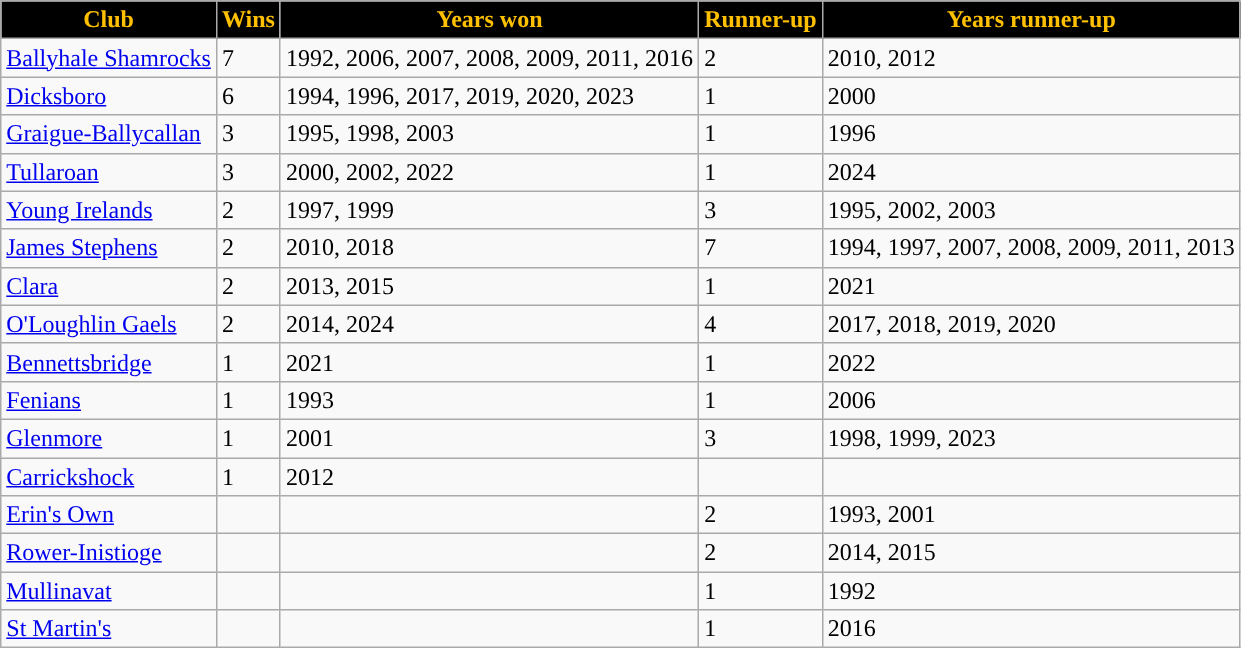<table class="wikitable">
<tr>
<th style="background:black;color:#FFC000;">Club</th>
<th style="background:black;color:#FFC000;">Wins</th>
<th style="background:black;color:#FFC000;">Years won</th>
<th style="background:black;color:#FFC000;">Runner-up</th>
<th style="background:black;color:#FFC000;">Years runner-up</th>
</tr>
<tr>
<td><a href='#'>Ballyhale Shamrocks</a></td>
<td>7</td>
<td>1992, 2006, 2007, 2008, 2009, 2011, 2016</td>
<td>2</td>
<td>2010, 2012</td>
</tr>
<tr>
<td><a href='#'>Dicksboro</a></td>
<td>6</td>
<td>1994, 1996, 2017, 2019, 2020, 2023</td>
<td>1</td>
<td>2000</td>
</tr>
<tr>
<td><a href='#'>Graigue-Ballycallan</a></td>
<td>3</td>
<td>1995, 1998, 2003</td>
<td>1</td>
<td>1996</td>
</tr>
<tr>
<td><a href='#'>Tullaroan</a></td>
<td>3</td>
<td>2000, 2002, 2022</td>
<td>1</td>
<td>2024</td>
</tr>
<tr>
<td><a href='#'>Young Irelands</a></td>
<td>2</td>
<td>1997, 1999</td>
<td>3</td>
<td>1995, 2002, 2003</td>
</tr>
<tr>
<td><a href='#'>James Stephens</a></td>
<td>2</td>
<td>2010, 2018</td>
<td>7</td>
<td>1994, 1997, 2007, 2008, 2009, 2011, 2013</td>
</tr>
<tr>
<td><a href='#'>Clara</a></td>
<td>2</td>
<td>2013, 2015</td>
<td>1</td>
<td>2021</td>
</tr>
<tr>
<td><a href='#'>O'Loughlin Gaels</a></td>
<td>2</td>
<td>2014, 2024</td>
<td>4</td>
<td>2017, 2018, 2019, 2020</td>
</tr>
<tr>
<td><a href='#'>Bennettsbridge</a></td>
<td>1</td>
<td>2021</td>
<td>1</td>
<td>2022</td>
</tr>
<tr>
<td><a href='#'>Fenians</a></td>
<td>1</td>
<td>1993</td>
<td>1</td>
<td>2006</td>
</tr>
<tr>
<td><a href='#'>Glenmore</a></td>
<td>1</td>
<td>2001</td>
<td>3</td>
<td>1998, 1999, 2023</td>
</tr>
<tr>
<td><a href='#'>Carrickshock</a></td>
<td>1</td>
<td>2012</td>
<td></td>
<td></td>
</tr>
<tr>
<td><a href='#'>Erin's Own</a></td>
<td></td>
<td></td>
<td>2</td>
<td>1993, 2001</td>
</tr>
<tr>
<td><a href='#'>Rower-Inistioge</a></td>
<td></td>
<td></td>
<td>2</td>
<td>2014, 2015</td>
</tr>
<tr>
<td><a href='#'>Mullinavat</a></td>
<td></td>
<td></td>
<td>1</td>
<td>1992</td>
</tr>
<tr>
<td><a href='#'>St Martin's</a></td>
<td></td>
<td></td>
<td>1</td>
<td>2016</td>
</tr>
</table>
